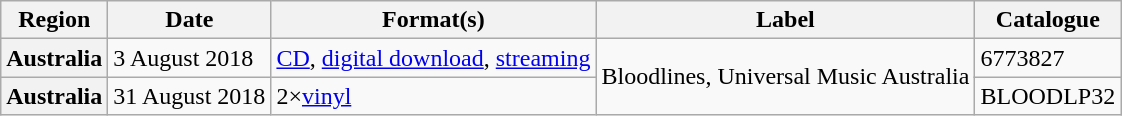<table class="wikitable plainrowheaders">
<tr>
<th scope="col">Region</th>
<th scope="col">Date</th>
<th scope="col">Format(s)</th>
<th scope="col">Label</th>
<th scope="col">Catalogue</th>
</tr>
<tr>
<th scope="row">Australia</th>
<td>3 August 2018</td>
<td><a href='#'>CD</a>, <a href='#'>digital download</a>, <a href='#'>streaming</a></td>
<td rowspan="2">Bloodlines, Universal Music Australia</td>
<td>6773827</td>
</tr>
<tr>
<th scope="row">Australia</th>
<td>31 August 2018</td>
<td>2×<a href='#'>vinyl</a></td>
<td>BLOODLP32</td>
</tr>
</table>
